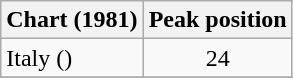<table class="wikitable sortable">
<tr>
<th align="left">Chart (1981)</th>
<th align="left">Peak position</th>
</tr>
<tr>
<td align="left">Italy ()</td>
<td align="center">24</td>
</tr>
<tr>
</tr>
</table>
